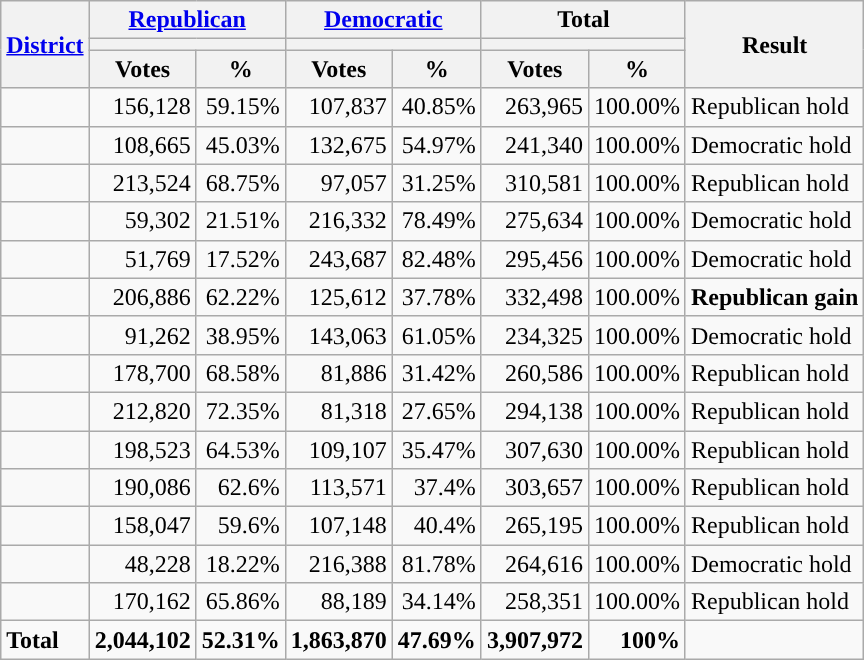<table class="wikitable plainrowheaders sortable" style="font-size:100%; text-align:right;">
<tr>
<th scope=col rowspan=3><a href='#'>District</a></th>
<th scope=col colspan=2><a href='#'>Republican</a></th>
<th scope=col colspan=2><a href='#'>Democratic</a></th>
<th scope=col colspan=2>Total</th>
<th scope=col rowspan=3>Result</th>
</tr>
<tr>
<th scope=col colspan=2 style="background:"></th>
<th scope=col colspan=2 style="background:"></th>
<th scope=col colspan=2></th>
</tr>
<tr>
<th scope=col data-sort-type="number">Votes</th>
<th scope=col data-sort-type="number">%</th>
<th scope=col data-sort-type="number">Votes</th>
<th scope=col data-sort-type="number">%</th>
<th scope=col data-sort-type="number">Votes</th>
<th scope=col data-sort-type="number">%</th>
</tr>
<tr>
<td align=left></td>
<td>156,128</td>
<td>59.15%</td>
<td>107,837</td>
<td>40.85%</td>
<td>263,965</td>
<td>100.00%</td>
<td align=left>Republican hold</td>
</tr>
<tr>
<td align=left></td>
<td>108,665</td>
<td>45.03%</td>
<td>132,675</td>
<td>54.97%</td>
<td>241,340</td>
<td>100.00%</td>
<td align=left>Democratic hold</td>
</tr>
<tr>
<td align=left></td>
<td>213,524</td>
<td>68.75%</td>
<td>97,057</td>
<td>31.25%</td>
<td>310,581</td>
<td>100.00%</td>
<td align=left>Republican hold</td>
</tr>
<tr>
<td align=left></td>
<td>59,302</td>
<td>21.51%</td>
<td>216,332</td>
<td>78.49%</td>
<td>275,634</td>
<td>100.00%</td>
<td align=left>Democratic hold</td>
</tr>
<tr>
<td align=left></td>
<td>51,769</td>
<td>17.52%</td>
<td>243,687</td>
<td>82.48%</td>
<td>295,456</td>
<td>100.00%</td>
<td align=left>Democratic hold</td>
</tr>
<tr>
<td align=left></td>
<td>206,886</td>
<td>62.22%</td>
<td>125,612</td>
<td>37.78%</td>
<td>332,498</td>
<td>100.00%</td>
<td align=left><strong>Republican gain</strong></td>
</tr>
<tr>
<td align=left></td>
<td>91,262</td>
<td>38.95%</td>
<td>143,063</td>
<td>61.05%</td>
<td>234,325</td>
<td>100.00%</td>
<td align=left>Democratic hold</td>
</tr>
<tr>
<td align=left></td>
<td>178,700</td>
<td>68.58%</td>
<td>81,886</td>
<td>31.42%</td>
<td>260,586</td>
<td>100.00%</td>
<td align=left>Republican hold</td>
</tr>
<tr>
<td align=left></td>
<td>212,820</td>
<td>72.35%</td>
<td>81,318</td>
<td>27.65%</td>
<td>294,138</td>
<td>100.00%</td>
<td align=left>Republican hold</td>
</tr>
<tr>
<td align=left></td>
<td>198,523</td>
<td>64.53%</td>
<td>109,107</td>
<td>35.47%</td>
<td>307,630</td>
<td>100.00%</td>
<td align=left>Republican hold</td>
</tr>
<tr>
<td align=left></td>
<td>190,086</td>
<td>62.6%</td>
<td>113,571</td>
<td>37.4%</td>
<td>303,657</td>
<td>100.00%</td>
<td align=left>Republican hold</td>
</tr>
<tr>
<td align=left></td>
<td>158,047</td>
<td>59.6%</td>
<td>107,148</td>
<td>40.4%</td>
<td>265,195</td>
<td>100.00%</td>
<td align=left>Republican hold</td>
</tr>
<tr>
<td align=left></td>
<td>48,228</td>
<td>18.22%</td>
<td>216,388</td>
<td>81.78%</td>
<td>264,616</td>
<td>100.00%</td>
<td align=left>Democratic hold</td>
</tr>
<tr>
<td align=left></td>
<td>170,162</td>
<td>65.86%</td>
<td>88,189</td>
<td>34.14%</td>
<td>258,351</td>
<td>100.00%</td>
<td align=left>Republican hold</td>
</tr>
<tr class="sortbottom" style="font-weight:bold">
<td align=left>Total</td>
<td>2,044,102</td>
<td>52.31%</td>
<td>1,863,870</td>
<td>47.69%</td>
<td>3,907,972</td>
<td>100%</td>
<td></td>
</tr>
</table>
